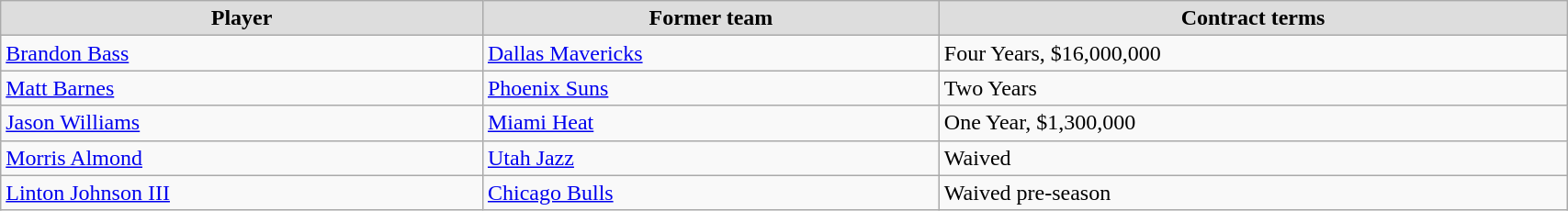<table class="wikitable" width=90%>
<tr align="center"  bgcolor="#dddddd">
<td><strong>Player</strong></td>
<td><strong>Former team</strong></td>
<td><strong>Contract terms</strong></td>
</tr>
<tr>
<td><a href='#'>Brandon Bass</a></td>
<td><a href='#'>Dallas Mavericks</a></td>
<td>Four Years, $16,000,000</td>
</tr>
<tr>
<td><a href='#'>Matt Barnes</a></td>
<td><a href='#'>Phoenix Suns</a></td>
<td>Two Years</td>
</tr>
<tr>
<td><a href='#'>Jason Williams</a></td>
<td><a href='#'>Miami Heat</a></td>
<td>One Year, $1,300,000</td>
</tr>
<tr>
<td><a href='#'>Morris Almond</a></td>
<td><a href='#'>Utah Jazz</a></td>
<td>Waived</td>
</tr>
<tr>
<td><a href='#'>Linton Johnson III</a></td>
<td><a href='#'>Chicago Bulls</a></td>
<td>Waived pre-season</td>
</tr>
</table>
